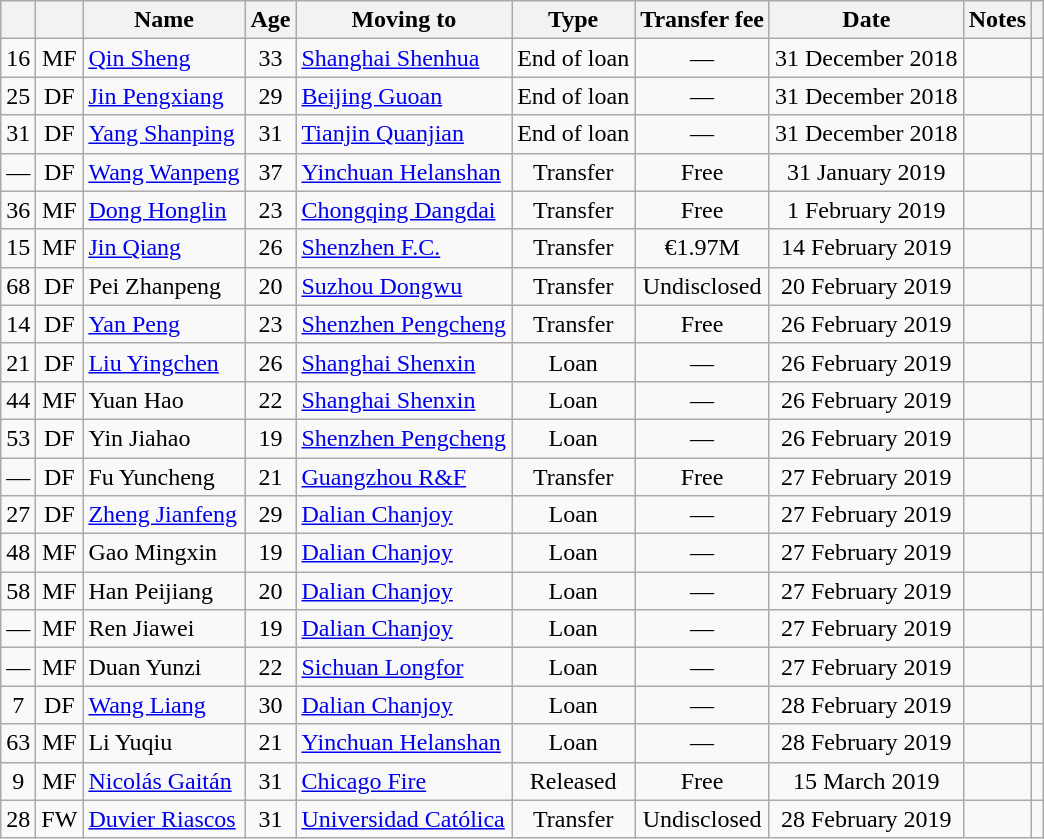<table class="wikitable" style="text-align: center ">
<tr>
<th></th>
<th></th>
<th>Name</th>
<th>Age</th>
<th>Moving to</th>
<th>Type</th>
<th>Transfer fee</th>
<th>Date</th>
<th>Notes</th>
<th></th>
</tr>
<tr>
<td>16</td>
<td>MF</td>
<td align="left"> <a href='#'>Qin Sheng</a></td>
<td>33</td>
<td align="left"> <a href='#'>Shanghai Shenhua</a></td>
<td>End of loan</td>
<td>—</td>
<td>31 December 2018</td>
<td></td>
<td></td>
</tr>
<tr>
<td>25</td>
<td>DF</td>
<td align="left"> <a href='#'>Jin Pengxiang</a></td>
<td>29</td>
<td align="left"> <a href='#'>Beijing Guoan</a></td>
<td>End of loan</td>
<td>—</td>
<td>31 December 2018</td>
<td></td>
<td></td>
</tr>
<tr>
<td>31</td>
<td>DF</td>
<td align="left"> <a href='#'>Yang Shanping</a></td>
<td>31</td>
<td align="left"> <a href='#'>Tianjin Quanjian</a></td>
<td>End of loan</td>
<td>—</td>
<td>31 December 2018</td>
<td></td>
<td></td>
</tr>
<tr>
<td>—</td>
<td>DF</td>
<td align="left"> <a href='#'>Wang Wanpeng</a></td>
<td>37</td>
<td align="left"> <a href='#'>Yinchuan Helanshan</a></td>
<td>Transfer</td>
<td>Free</td>
<td>31 January 2019</td>
<td></td>
<td></td>
</tr>
<tr>
<td>36</td>
<td>MF</td>
<td align="left"> <a href='#'>Dong Honglin</a></td>
<td>23</td>
<td align="left"> <a href='#'>Chongqing Dangdai</a></td>
<td>Transfer</td>
<td>Free</td>
<td>1 February 2019</td>
<td></td>
<td></td>
</tr>
<tr>
<td>15</td>
<td>MF</td>
<td align="left"> <a href='#'>Jin Qiang</a></td>
<td>26</td>
<td align="left"> <a href='#'>Shenzhen F.C.</a></td>
<td>Transfer</td>
<td>€1.97M</td>
<td>14 February 2019</td>
<td></td>
<td></td>
</tr>
<tr>
<td>68</td>
<td>DF</td>
<td align="left"> Pei Zhanpeng</td>
<td>20</td>
<td align="left"> <a href='#'>Suzhou Dongwu</a></td>
<td>Transfer</td>
<td>Undisclosed</td>
<td>20 February 2019</td>
<td></td>
<td></td>
</tr>
<tr>
<td>14</td>
<td>DF</td>
<td align="left"> <a href='#'>Yan Peng</a></td>
<td>23</td>
<td align="left"> <a href='#'>Shenzhen Pengcheng</a></td>
<td>Transfer</td>
<td>Free</td>
<td>26 February 2019</td>
<td></td>
<td></td>
</tr>
<tr>
<td>21</td>
<td>DF</td>
<td align="left"> <a href='#'>Liu Yingchen</a></td>
<td>26</td>
<td align="left"> <a href='#'>Shanghai Shenxin</a></td>
<td>Loan</td>
<td>—</td>
<td>26 February 2019</td>
<td></td>
<td></td>
</tr>
<tr>
<td>44</td>
<td>MF</td>
<td align="left"> Yuan Hao</td>
<td>22</td>
<td align="left"> <a href='#'>Shanghai Shenxin</a></td>
<td>Loan</td>
<td>—</td>
<td>26 February 2019</td>
<td></td>
<td></td>
</tr>
<tr>
<td>53</td>
<td>DF</td>
<td align="left"> Yin Jiahao</td>
<td>19</td>
<td align="left"> <a href='#'>Shenzhen Pengcheng</a></td>
<td>Loan</td>
<td>—</td>
<td>26 February 2019</td>
<td></td>
<td></td>
</tr>
<tr>
<td>—</td>
<td>DF</td>
<td align="left"> Fu Yuncheng</td>
<td>21</td>
<td align="left"> <a href='#'>Guangzhou R&F</a></td>
<td>Transfer</td>
<td>Free</td>
<td>27 February 2019</td>
<td></td>
<td></td>
</tr>
<tr>
<td>27</td>
<td>DF</td>
<td align="left"> <a href='#'>Zheng Jianfeng</a></td>
<td>29</td>
<td align="left"> <a href='#'>Dalian Chanjoy</a></td>
<td>Loan</td>
<td>—</td>
<td>27 February 2019</td>
<td></td>
<td></td>
</tr>
<tr>
<td>48</td>
<td>MF</td>
<td align="left"> Gao Mingxin</td>
<td>19</td>
<td align="left"> <a href='#'>Dalian Chanjoy</a></td>
<td>Loan</td>
<td>—</td>
<td>27 February 2019</td>
<td></td>
<td></td>
</tr>
<tr>
<td>58</td>
<td>MF</td>
<td align="left"> Han Peijiang</td>
<td>20</td>
<td align="left"> <a href='#'>Dalian Chanjoy</a></td>
<td>Loan</td>
<td>—</td>
<td>27 February 2019</td>
<td></td>
<td></td>
</tr>
<tr>
<td>—</td>
<td>MF</td>
<td align="left"> Ren Jiawei</td>
<td>19</td>
<td align="left"> <a href='#'>Dalian Chanjoy</a></td>
<td>Loan</td>
<td>—</td>
<td>27 February 2019</td>
<td></td>
<td></td>
</tr>
<tr>
<td>—</td>
<td>MF</td>
<td align="left"> Duan Yunzi</td>
<td>22</td>
<td align="left"> <a href='#'>Sichuan Longfor</a></td>
<td>Loan</td>
<td>—</td>
<td>27 February 2019</td>
<td></td>
<td></td>
</tr>
<tr>
<td>7</td>
<td>DF</td>
<td align="left"> <a href='#'>Wang Liang</a></td>
<td>30</td>
<td align="left"> <a href='#'>Dalian Chanjoy</a></td>
<td>Loan</td>
<td>—</td>
<td>28 February 2019</td>
<td></td>
<td></td>
</tr>
<tr>
<td>63</td>
<td>MF</td>
<td align="left"> Li Yuqiu</td>
<td>21</td>
<td align="left"> <a href='#'>Yinchuan Helanshan</a></td>
<td>Loan</td>
<td>—</td>
<td>28 February 2019</td>
<td></td>
<td></td>
</tr>
<tr>
<td>9</td>
<td>MF</td>
<td align="left"> <a href='#'>Nicolás Gaitán</a></td>
<td>31</td>
<td align="left"> <a href='#'>Chicago Fire</a></td>
<td>Released</td>
<td>Free</td>
<td>15 March 2019</td>
<td></td>
<td></td>
</tr>
<tr>
<td>28</td>
<td>FW</td>
<td align="left"> <a href='#'>Duvier Riascos</a></td>
<td>31</td>
<td align="left"> <a href='#'>Universidad Católica</a></td>
<td>Transfer</td>
<td>Undisclosed</td>
<td>28 February 2019</td>
<td></td>
<td></td>
</tr>
</table>
